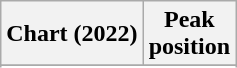<table class="wikitable sortable plainrowheaders" style="text-align:center">
<tr>
<th>Chart (2022)</th>
<th>Peak<br>position</th>
</tr>
<tr>
</tr>
<tr>
</tr>
<tr>
</tr>
<tr>
</tr>
<tr>
</tr>
<tr>
</tr>
</table>
